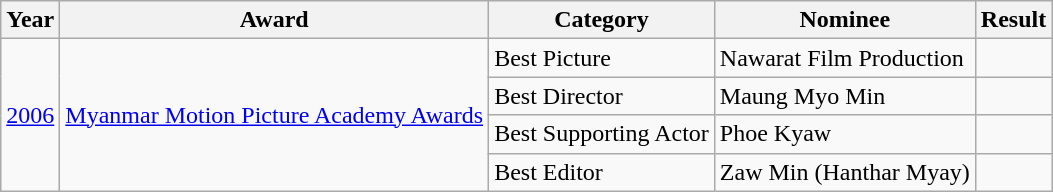<table class="wikitable">
<tr>
<th>Year</th>
<th>Award</th>
<th>Category</th>
<th>Nominee</th>
<th>Result</th>
</tr>
<tr>
<td scope="row" rowspan="4"><a href='#'>2006</a></td>
<td scope="row" rowspan="4"><a href='#'>Myanmar Motion Picture Academy Awards</a></td>
<td>Best Picture</td>
<td>Nawarat Film Production</td>
<td></td>
</tr>
<tr>
<td>Best Director</td>
<td>Maung Myo Min</td>
<td></td>
</tr>
<tr>
<td>Best Supporting Actor</td>
<td>Phoe Kyaw</td>
<td></td>
</tr>
<tr>
<td>Best Editor</td>
<td>Zaw Min (Hanthar Myay)</td>
<td></td>
</tr>
</table>
